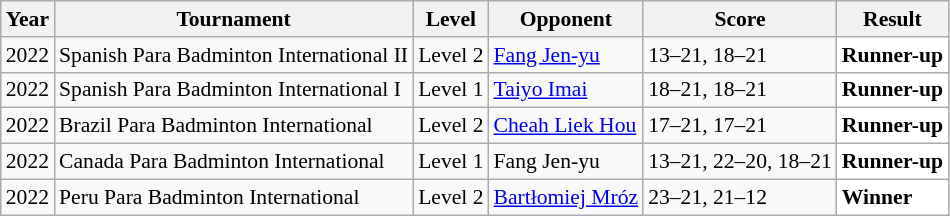<table class="sortable wikitable" style="font-size: 90%;">
<tr>
<th>Year</th>
<th>Tournament</th>
<th>Level</th>
<th>Opponent</th>
<th>Score</th>
<th>Result</th>
</tr>
<tr>
<td align="center">2022</td>
<td align="left">Spanish Para Badminton International II</td>
<td align="left">Level 2</td>
<td align="left"> <a href='#'>Fang Jen-yu</a></td>
<td align="left">13–21, 18–21</td>
<td style="text-align:left; background:white"> <strong>Runner-up</strong></td>
</tr>
<tr>
<td align="center">2022</td>
<td align="left">Spanish Para Badminton International I</td>
<td align="left">Level 1</td>
<td align="left"> <a href='#'>Taiyo Imai</a></td>
<td align="left">18–21, 18–21</td>
<td style="text-align:left; background:white"> <strong>Runner-up</strong></td>
</tr>
<tr>
<td align="center">2022</td>
<td align="left">Brazil Para Badminton International</td>
<td align="left">Level 2</td>
<td align="left"> <a href='#'>Cheah Liek Hou</a></td>
<td align="left">17–21, 17–21</td>
<td style="text-align:left; background:white"> <strong>Runner-up</strong></td>
</tr>
<tr>
<td align="center">2022</td>
<td align="left">Canada Para Badminton International</td>
<td align="left">Level 1</td>
<td align="left"> Fang Jen-yu</td>
<td align="left">13–21, 22–20, 18–21</td>
<td style="text-align:left; background:white"> <strong>Runner-up</strong></td>
</tr>
<tr>
<td align="center">2022</td>
<td align="left">Peru Para Badminton International</td>
<td align="left">Level 2</td>
<td align="left"> <a href='#'>Bartłomiej Mróz</a></td>
<td align="left">23–21, 21–12</td>
<td style="text-align:left; background:white"> <strong>Winner</strong></td>
</tr>
</table>
